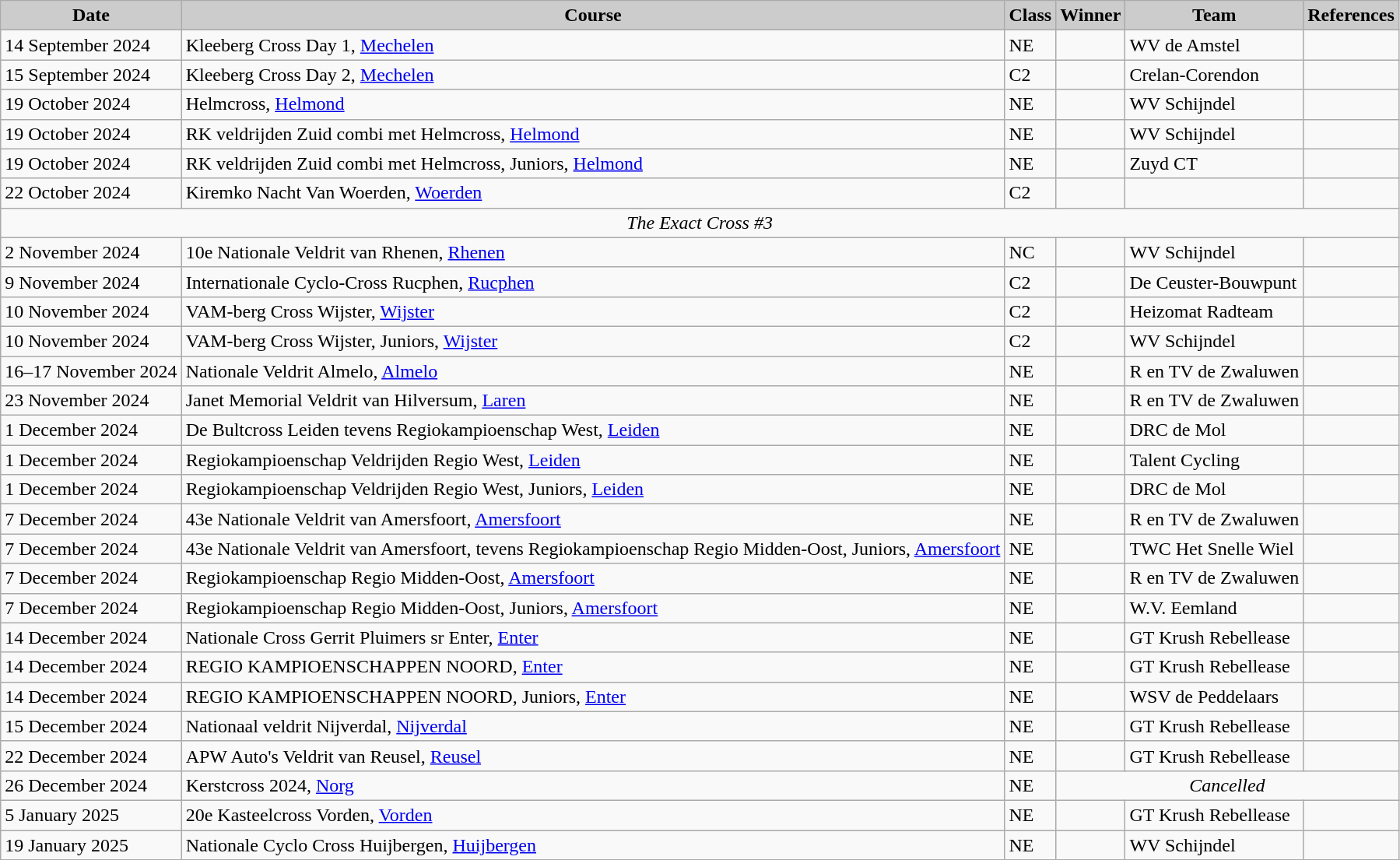<table class="wikitable sortable alternance ">
<tr>
<th scope="col" style="background-color:#CCCCCC;">Date</th>
<th scope="col" style="background-color:#CCCCCC;">Course</th>
<th scope="col" style="background-color:#CCCCCC;">Class</th>
<th scope="col" style="background-color:#CCCCCC;">Winner</th>
<th scope="col" style="background-color:#CCCCCC;">Team</th>
<th scope="col" style="background-color:#CCCCCC;">References</th>
</tr>
<tr>
<td>14 September 2024</td>
<td> Kleeberg Cross Day 1, <a href='#'>Mechelen</a></td>
<td>NE</td>
<td></td>
<td>WV de Amstel</td>
<td></td>
</tr>
<tr>
<td>15 September 2024</td>
<td> Kleeberg Cross Day 2, <a href='#'>Mechelen</a></td>
<td>C2</td>
<td></td>
<td>Crelan-Corendon</td>
<td></td>
</tr>
<tr>
<td>19 October 2024</td>
<td> Helmcross, <a href='#'>Helmond</a></td>
<td>NE</td>
<td></td>
<td>WV Schijndel</td>
<td></td>
</tr>
<tr>
<td>19 October 2024</td>
<td> RK veldrijden Zuid combi met Helmcross, <a href='#'>Helmond</a></td>
<td>NE</td>
<td></td>
<td>WV Schijndel</td>
<td></td>
</tr>
<tr>
<td>19 October 2024</td>
<td> RK veldrijden Zuid combi met Helmcross, Juniors, <a href='#'>Helmond</a></td>
<td>NE</td>
<td></td>
<td>Zuyd CT</td>
<td></td>
</tr>
<tr>
<td>22 October 2024</td>
<td> Kiremko Nacht Van Woerden, <a href='#'>Woerden</a></td>
<td>C2</td>
<td></td>
<td></td>
<td></td>
</tr>
<tr>
<td align=center colspan="6"><em>The Exact Cross #3</em></td>
</tr>
<tr>
<td>2 November 2024</td>
<td> 10e Nationale Veldrit van Rhenen, <a href='#'>Rhenen</a></td>
<td>NC</td>
<td></td>
<td>WV Schijndel</td>
<td></td>
</tr>
<tr>
<td>9 November 2024</td>
<td> Internationale Cyclo-Cross Rucphen, <a href='#'>Rucphen</a></td>
<td>C2</td>
<td></td>
<td>De Ceuster-Bouwpunt</td>
<td></td>
</tr>
<tr>
<td>10 November 2024</td>
<td> VAM-berg Cross Wijster, <a href='#'>Wijster</a></td>
<td>C2</td>
<td></td>
<td>Heizomat Radteam</td>
<td></td>
</tr>
<tr>
<td>10 November 2024</td>
<td> VAM-berg Cross Wijster, Juniors, <a href='#'>Wijster</a></td>
<td>C2</td>
<td></td>
<td>WV Schijndel</td>
<td></td>
</tr>
<tr>
<td>16–17 November 2024</td>
<td> Nationale Veldrit Almelo, <a href='#'>Almelo</a></td>
<td>NE</td>
<td></td>
<td>R en TV de Zwaluwen</td>
<td></td>
</tr>
<tr>
<td>23 November 2024</td>
<td> Janet Memorial Veldrit van Hilversum, <a href='#'>Laren</a></td>
<td>NE</td>
<td></td>
<td>R en TV de Zwaluwen</td>
<td></td>
</tr>
<tr>
<td>1 December 2024</td>
<td> De Bultcross Leiden tevens Regiokampioenschap West, <a href='#'>Leiden</a></td>
<td>NE</td>
<td></td>
<td>DRC de Mol</td>
<td></td>
</tr>
<tr>
<td>1 December 2024</td>
<td> Regiokampioenschap Veldrijden Regio West, <a href='#'>Leiden</a></td>
<td>NE</td>
<td></td>
<td>Talent Cycling</td>
<td></td>
</tr>
<tr>
<td>1 December 2024</td>
<td> Regiokampioenschap Veldrijden Regio West, Juniors, <a href='#'>Leiden</a></td>
<td>NE</td>
<td></td>
<td>DRC de Mol</td>
<td></td>
</tr>
<tr>
<td>7 December 2024</td>
<td> 43e Nationale Veldrit van Amersfoort, <a href='#'>Amersfoort</a></td>
<td>NE</td>
<td></td>
<td>R en TV de Zwaluwen</td>
<td></td>
</tr>
<tr>
<td>7 December 2024</td>
<td> 43e Nationale Veldrit van Amersfoort, tevens Regiokampioenschap Regio Midden-Oost, Juniors, <a href='#'>Amersfoort</a></td>
<td>NE</td>
<td></td>
<td>TWC Het Snelle Wiel</td>
<td></td>
</tr>
<tr>
<td>7 December 2024</td>
<td> Regiokampioenschap Regio Midden-Oost, <a href='#'>Amersfoort</a></td>
<td>NE</td>
<td></td>
<td>R en TV de Zwaluwen</td>
<td></td>
</tr>
<tr>
<td>7 December 2024</td>
<td> Regiokampioenschap Regio Midden-Oost, Juniors, <a href='#'>Amersfoort</a></td>
<td>NE</td>
<td></td>
<td>W.V. Eemland</td>
<td></td>
</tr>
<tr>
<td>14 December 2024</td>
<td> Nationale Cross Gerrit Pluimers sr Enter, <a href='#'>Enter</a></td>
<td>NE</td>
<td></td>
<td>GT Krush Rebellease</td>
<td></td>
</tr>
<tr>
<td>14 December 2024</td>
<td> REGIO KAMPIOENSCHAPPEN NOORD, <a href='#'>Enter</a></td>
<td>NE</td>
<td></td>
<td>GT Krush Rebellease</td>
<td></td>
</tr>
<tr>
<td>14 December 2024</td>
<td> REGIO KAMPIOENSCHAPPEN NOORD, Juniors, <a href='#'>Enter</a></td>
<td>NE</td>
<td></td>
<td>WSV de Peddelaars</td>
<td></td>
</tr>
<tr>
<td>15 December 2024</td>
<td> Nationaal veldrit Nijverdal, <a href='#'>Nijverdal</a></td>
<td>NE</td>
<td></td>
<td>GT Krush Rebellease</td>
<td></td>
</tr>
<tr>
<td>22 December 2024</td>
<td> APW Auto's Veldrit van Reusel, <a href='#'>Reusel</a></td>
<td>NE</td>
<td></td>
<td>GT Krush Rebellease</td>
<td></td>
</tr>
<tr>
<td>26 December 2024</td>
<td> Kerstcross 2024, <a href='#'>Norg</a></td>
<td>NE</td>
<td align=center colspan="3"><em>Cancelled</em></td>
</tr>
<tr>
<td>5 January 2025</td>
<td> 20e Kasteelcross Vorden, <a href='#'>Vorden</a></td>
<td>NE</td>
<td></td>
<td>GT Krush Rebellease</td>
<td></td>
</tr>
<tr>
<td>19 January 2025</td>
<td> Nationale Cyclo Cross Huijbergen, <a href='#'>Huijbergen</a></td>
<td>NE</td>
<td></td>
<td>WV Schijndel</td>
<td></td>
</tr>
</table>
